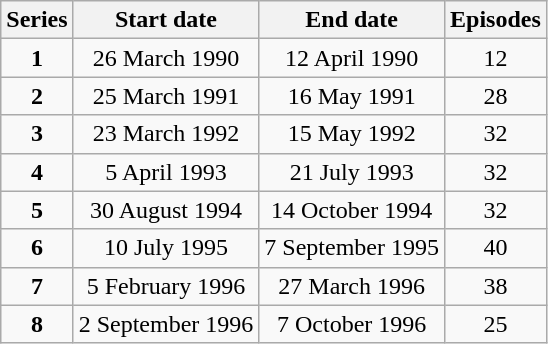<table class="wikitable" style="text-align:center;">
<tr>
<th>Series</th>
<th>Start date</th>
<th>End date</th>
<th>Episodes</th>
</tr>
<tr>
<td><strong>1</strong></td>
<td>26 March 1990</td>
<td>12 April 1990</td>
<td>12</td>
</tr>
<tr>
<td><strong>2</strong></td>
<td>25 March 1991</td>
<td>16 May 1991</td>
<td>28</td>
</tr>
<tr>
<td><strong>3</strong></td>
<td>23 March 1992</td>
<td>15 May 1992</td>
<td>32</td>
</tr>
<tr>
<td><strong>4</strong></td>
<td>5 April 1993</td>
<td>21 July 1993</td>
<td>32</td>
</tr>
<tr>
<td><strong>5</strong></td>
<td>30 August 1994</td>
<td>14 October 1994</td>
<td>32</td>
</tr>
<tr>
<td><strong>6</strong></td>
<td>10 July 1995</td>
<td>7 September 1995</td>
<td>40</td>
</tr>
<tr>
<td><strong>7</strong></td>
<td>5 February 1996</td>
<td>27 March 1996</td>
<td>38</td>
</tr>
<tr>
<td><strong>8</strong></td>
<td>2 September 1996</td>
<td>7 October 1996</td>
<td>25</td>
</tr>
</table>
